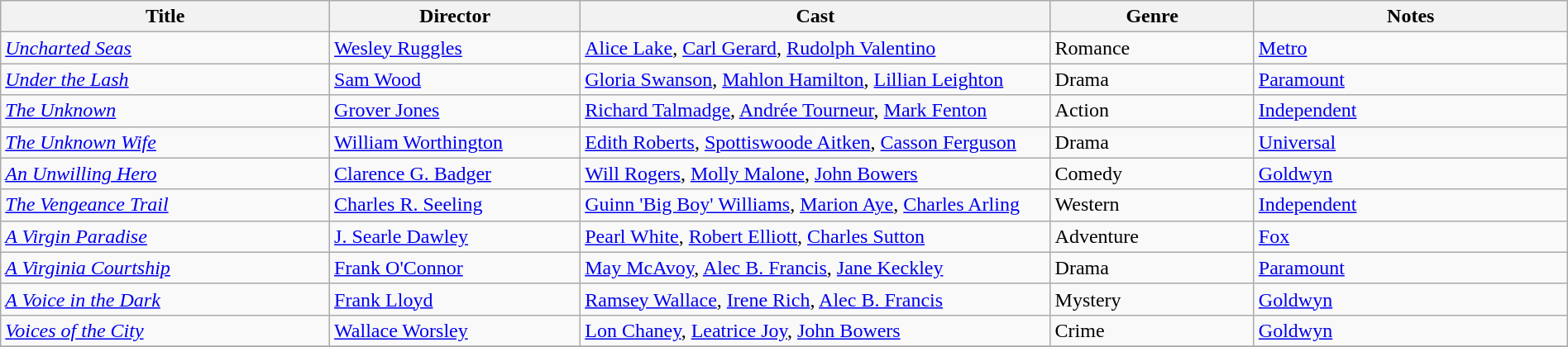<table class="wikitable" style="width:100%;">
<tr>
<th style="width:21%;">Title</th>
<th style="width:16%;">Director</th>
<th style="width:30%;">Cast</th>
<th style="width:13%;">Genre</th>
<th style="width:20%;">Notes</th>
</tr>
<tr>
<td><em><a href='#'>Uncharted Seas</a></em></td>
<td><a href='#'>Wesley Ruggles</a></td>
<td><a href='#'>Alice Lake</a>, <a href='#'>Carl Gerard</a>, <a href='#'>Rudolph Valentino</a></td>
<td>Romance</td>
<td><a href='#'>Metro</a></td>
</tr>
<tr>
<td><em><a href='#'>Under the Lash</a></em></td>
<td><a href='#'>Sam Wood</a></td>
<td><a href='#'>Gloria Swanson</a>, <a href='#'>Mahlon Hamilton</a>, <a href='#'>Lillian Leighton</a></td>
<td>Drama</td>
<td><a href='#'>Paramount</a></td>
</tr>
<tr>
<td><em><a href='#'>The Unknown</a></em></td>
<td><a href='#'>Grover Jones</a></td>
<td><a href='#'>Richard Talmadge</a>, <a href='#'>Andrée Tourneur</a>, <a href='#'>Mark Fenton</a></td>
<td>Action</td>
<td><a href='#'>Independent</a></td>
</tr>
<tr>
<td><em><a href='#'>The Unknown Wife</a></em></td>
<td><a href='#'>William Worthington</a></td>
<td><a href='#'>Edith Roberts</a>, <a href='#'>Spottiswoode Aitken</a>, <a href='#'>Casson Ferguson</a></td>
<td>Drama</td>
<td><a href='#'>Universal</a></td>
</tr>
<tr>
<td><em><a href='#'>An Unwilling Hero</a></em></td>
<td><a href='#'>Clarence G. Badger</a></td>
<td><a href='#'>Will Rogers</a>, <a href='#'>Molly Malone</a>, <a href='#'>John Bowers</a></td>
<td>Comedy</td>
<td><a href='#'>Goldwyn</a></td>
</tr>
<tr>
<td><em><a href='#'>The Vengeance Trail</a></em></td>
<td><a href='#'>Charles R. Seeling</a></td>
<td><a href='#'>Guinn 'Big Boy' Williams</a>, <a href='#'>Marion Aye</a>, <a href='#'>Charles Arling</a></td>
<td>Western</td>
<td><a href='#'>Independent</a></td>
</tr>
<tr>
<td><em><a href='#'>A Virgin Paradise</a></em></td>
<td><a href='#'>J. Searle Dawley</a></td>
<td><a href='#'>Pearl White</a>, <a href='#'>Robert Elliott</a>, <a href='#'>Charles Sutton</a></td>
<td>Adventure</td>
<td><a href='#'>Fox</a></td>
</tr>
<tr>
<td><em><a href='#'>A Virginia Courtship</a></em></td>
<td><a href='#'>Frank O'Connor</a></td>
<td><a href='#'>May McAvoy</a>, <a href='#'>Alec B. Francis</a>, <a href='#'>Jane Keckley</a></td>
<td>Drama</td>
<td><a href='#'>Paramount</a></td>
</tr>
<tr>
<td><em><a href='#'>A Voice in the Dark</a></em></td>
<td><a href='#'>Frank Lloyd</a></td>
<td><a href='#'>Ramsey Wallace</a>, <a href='#'>Irene Rich</a>, <a href='#'>Alec B. Francis</a></td>
<td>Mystery</td>
<td><a href='#'>Goldwyn</a></td>
</tr>
<tr>
<td><em><a href='#'>Voices of the City</a></em></td>
<td><a href='#'>Wallace Worsley</a></td>
<td><a href='#'>Lon Chaney</a>, <a href='#'>Leatrice Joy</a>, <a href='#'>John Bowers</a></td>
<td>Crime</td>
<td><a href='#'>Goldwyn</a></td>
</tr>
<tr>
</tr>
</table>
